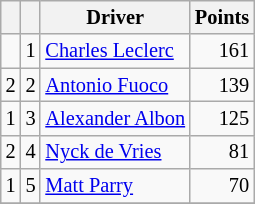<table class="wikitable" style="font-size: 85%;">
<tr>
<th></th>
<th></th>
<th>Driver</th>
<th>Points</th>
</tr>
<tr>
<td align="left"></td>
<td align="center">1</td>
<td> <a href='#'>Charles Leclerc</a></td>
<td align="right">161</td>
</tr>
<tr>
<td align="left"> 2</td>
<td align="center">2</td>
<td> <a href='#'>Antonio Fuoco</a></td>
<td align="right">139</td>
</tr>
<tr>
<td align="left"> 1</td>
<td align="center">3</td>
<td> <a href='#'>Alexander Albon</a></td>
<td align="right">125</td>
</tr>
<tr>
<td align="left"> 2</td>
<td align="center">4</td>
<td> <a href='#'>Nyck de Vries</a></td>
<td align="right">81</td>
</tr>
<tr>
<td align="left"> 1</td>
<td align="center">5</td>
<td> <a href='#'>Matt Parry</a></td>
<td align="right">70</td>
</tr>
<tr>
</tr>
</table>
